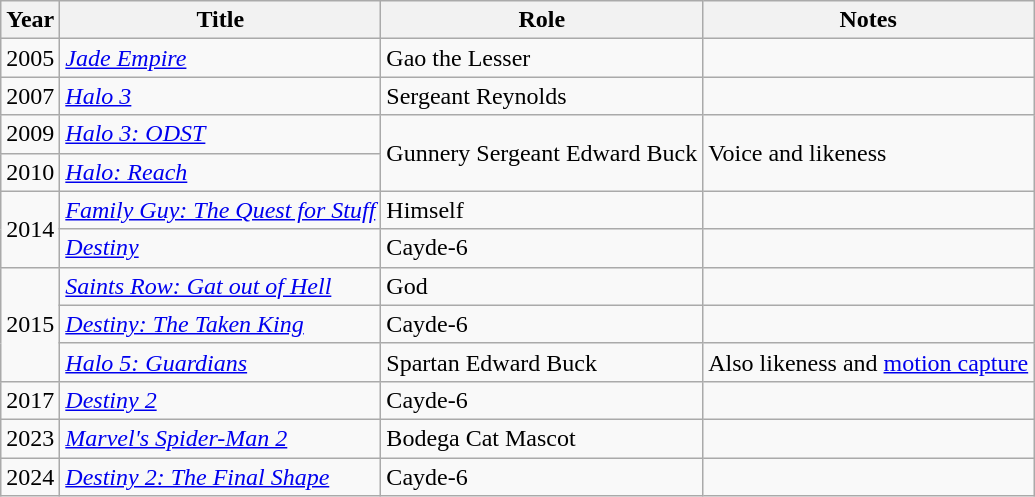<table class="wikitable sortable">
<tr>
<th>Year</th>
<th>Title</th>
<th>Role</th>
<th class="unsortable">Notes</th>
</tr>
<tr>
<td>2005</td>
<td><em><a href='#'>Jade Empire</a></em></td>
<td>Gao the Lesser</td>
<td></td>
</tr>
<tr>
<td>2007</td>
<td><em><a href='#'>Halo 3</a></em></td>
<td>Sergeant Reynolds</td>
<td></td>
</tr>
<tr>
<td>2009</td>
<td><em><a href='#'>Halo 3: ODST</a></em></td>
<td rowspan="2">Gunnery Sergeant Edward Buck</td>
<td rowspan="2">Voice and likeness</td>
</tr>
<tr>
<td>2010</td>
<td><em><a href='#'>Halo: Reach</a></em></td>
</tr>
<tr>
<td rowspan="2">2014</td>
<td><em><a href='#'>Family Guy: The Quest for Stuff</a></em></td>
<td>Himself</td>
<td></td>
</tr>
<tr>
<td><em><a href='#'>Destiny</a></em></td>
<td>Cayde-6</td>
<td></td>
</tr>
<tr>
<td rowspan="3">2015</td>
<td><em><a href='#'>Saints Row: Gat out of Hell</a></em></td>
<td>God</td>
<td></td>
</tr>
<tr>
<td><em><a href='#'>Destiny: The Taken King</a></em></td>
<td>Cayde-6</td>
<td></td>
</tr>
<tr>
<td><em><a href='#'>Halo 5: Guardians</a></em></td>
<td>Spartan Edward Buck</td>
<td>Also likeness and <a href='#'>motion capture</a></td>
</tr>
<tr>
<td>2017</td>
<td><em><a href='#'>Destiny 2</a></em></td>
<td>Cayde-6</td>
<td></td>
</tr>
<tr>
<td>2023</td>
<td><a href='#'><em>Marvel's Spider-Man 2</em></a></td>
<td>Bodega Cat Mascot</td>
<td></td>
</tr>
<tr>
<td>2024</td>
<td><em><a href='#'>Destiny 2: The Final Shape</a></em></td>
<td>Cayde-6</td>
<td></td>
</tr>
</table>
